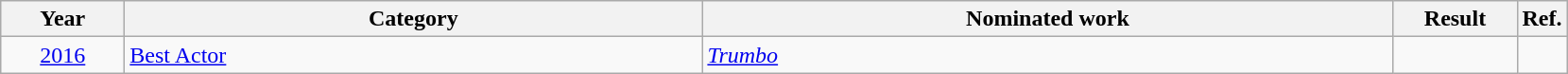<table class=wikitable>
<tr>
<th scope="col" style="width:5em;">Year</th>
<th scope="col" style="width:25em;">Category</th>
<th scope="col" style="width:30em;">Nominated work</th>
<th scope="col" style="width:5em;">Result</th>
<th>Ref.</th>
</tr>
<tr>
<td style="text-align:center;"><a href='#'>2016</a></td>
<td><a href='#'>Best Actor</a></td>
<td><em><a href='#'>Trumbo</a></em></td>
<td></td>
<td style="text-align:center;"></td>
</tr>
</table>
